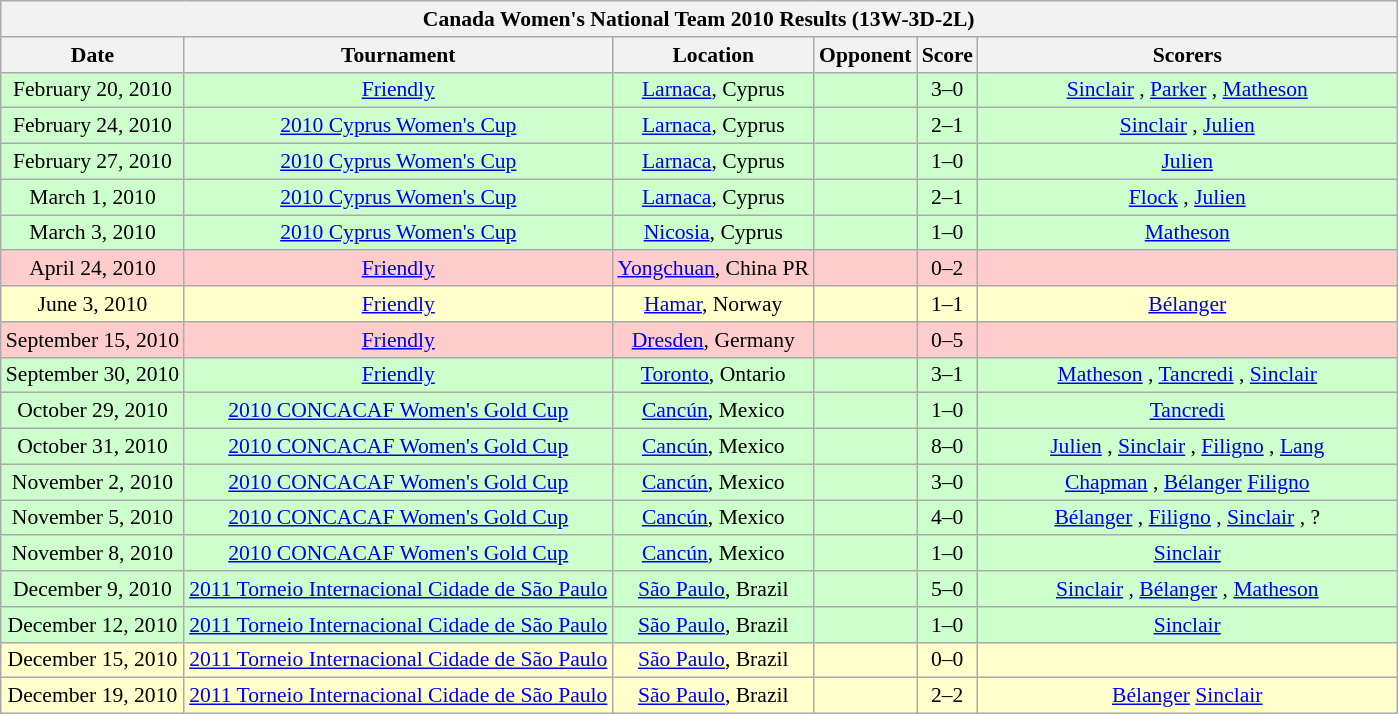<table class="wikitable collapsible collapsed" style="font-size:90%">
<tr>
<th colspan="6"><strong>Canada Women's National Team 2010 Results (13W-3D-2L)</strong></th>
</tr>
<tr>
<th>Date</th>
<th>Tournament</th>
<th>Location</th>
<th>Opponent</th>
<th>Score</th>
<th width=30%>Scorers</th>
</tr>
<tr style="background:#cfc;">
<td style="text-align: center;">February 20, 2010</td>
<td style="text-align: center;"><a href='#'>Friendly</a></td>
<td style="text-align: center;"><a href='#'>Larnaca</a>, Cyprus</td>
<td></td>
<td style="text-align: center;">3–0</td>
<td style="text-align: center;"><a href='#'>Sinclair</a> , <a href='#'>Parker</a> , <a href='#'>Matheson</a> </td>
</tr>
<tr style="background:#cfc;">
<td style="text-align: center;">February 24, 2010</td>
<td style="text-align: center;"><a href='#'>2010 Cyprus Women's Cup</a></td>
<td style="text-align: center;"><a href='#'>Larnaca</a>, Cyprus</td>
<td></td>
<td style="text-align: center;">2–1</td>
<td style="text-align: center;"><a href='#'>Sinclair</a> , <a href='#'>Julien</a> </td>
</tr>
<tr style="background:#cfc;">
<td style="text-align: center;">February 27, 2010</td>
<td style="text-align: center;"><a href='#'>2010 Cyprus Women's Cup</a></td>
<td style="text-align: center;"><a href='#'>Larnaca</a>, Cyprus</td>
<td></td>
<td style="text-align: center;">1–0</td>
<td style="text-align: center;"><a href='#'>Julien</a> </td>
</tr>
<tr style="background:#cfc;">
<td style="text-align: center;">March 1, 2010</td>
<td style="text-align: center;"><a href='#'>2010 Cyprus Women's Cup</a></td>
<td style="text-align: center;"><a href='#'>Larnaca</a>, Cyprus</td>
<td></td>
<td style="text-align: center;">2–1</td>
<td style="text-align: center;"><a href='#'>Flock</a> , <a href='#'>Julien</a> </td>
</tr>
<tr style="background:#cfc;">
<td style="text-align: center;">March 3, 2010</td>
<td style="text-align: center;"><a href='#'>2010 Cyprus Women's Cup</a></td>
<td style="text-align: center;"><a href='#'>Nicosia</a>, Cyprus</td>
<td></td>
<td style="text-align: center;">1–0</td>
<td style="text-align: center;"><a href='#'>Matheson</a> </td>
</tr>
<tr style="background:#fcc;">
<td style="text-align: center;">April 24, 2010</td>
<td style="text-align: center;"><a href='#'>Friendly</a></td>
<td style="text-align: center;"><a href='#'>Yongchuan</a>, China PR</td>
<td></td>
<td style="text-align: center;">0–2</td>
<td style="text-align: center;"></td>
</tr>
<tr style="background:#ffc;">
<td style="text-align: center;">June 3, 2010</td>
<td style="text-align: center;"><a href='#'>Friendly</a></td>
<td style="text-align: center;"><a href='#'>Hamar</a>, Norway</td>
<td></td>
<td style="text-align: center;">1–1</td>
<td style="text-align: center;"><a href='#'>Bélanger</a> </td>
</tr>
<tr style="background:#fcc;">
<td style="text-align: center;">September 15, 2010</td>
<td style="text-align: center;"><a href='#'>Friendly</a></td>
<td style="text-align: center;"><a href='#'>Dresden</a>, Germany</td>
<td></td>
<td style="text-align: center;">0–5</td>
<td style="text-align: center;"></td>
</tr>
<tr style="background:#cfc;">
<td style="text-align: center;">September 30, 2010</td>
<td style="text-align: center;"><a href='#'>Friendly</a></td>
<td style="text-align: center;"><a href='#'>Toronto</a>, Ontario</td>
<td></td>
<td style="text-align: center;">3–1</td>
<td style="text-align: center;"><a href='#'>Matheson</a> , <a href='#'>Tancredi</a> , <a href='#'>Sinclair</a> </td>
</tr>
<tr style="background:#cfc;">
<td style="text-align: center;">October 29, 2010</td>
<td style="text-align: center;"><a href='#'>2010 CONCACAF Women's Gold Cup</a></td>
<td style="text-align: center;"><a href='#'>Cancún</a>, Mexico</td>
<td></td>
<td style="text-align: center;">1–0</td>
<td style="text-align: center;"><a href='#'>Tancredi</a> </td>
</tr>
<tr style="background:#cfc;">
<td style="text-align: center;">October 31, 2010</td>
<td style="text-align: center;"><a href='#'>2010 CONCACAF Women's Gold Cup</a></td>
<td style="text-align: center;"><a href='#'>Cancún</a>, Mexico</td>
<td></td>
<td style="text-align: center;">8–0</td>
<td style="text-align: center;"><a href='#'>Julien</a> , <a href='#'>Sinclair</a> , <a href='#'>Filigno</a> , <a href='#'>Lang</a> </td>
</tr>
<tr style="background:#cfc;">
<td style="text-align: center;">November 2, 2010</td>
<td style="text-align: center;"><a href='#'>2010 CONCACAF Women's Gold Cup</a></td>
<td style="text-align: center;"><a href='#'>Cancún</a>, Mexico</td>
<td></td>
<td style="text-align: center;">3–0</td>
<td style="text-align: center;"><a href='#'>Chapman</a> , <a href='#'>Bélanger</a>  <a href='#'>Filigno</a> </td>
</tr>
<tr style="background:#cfc;">
<td style="text-align: center;">November 5, 2010</td>
<td style="text-align: center;"><a href='#'>2010 CONCACAF Women's Gold Cup</a></td>
<td style="text-align: center;"><a href='#'>Cancún</a>, Mexico</td>
<td></td>
<td style="text-align: center;">4–0</td>
<td style="text-align: center;"><a href='#'>Bélanger</a> , <a href='#'>Filigno</a> , <a href='#'>Sinclair</a> , ? </td>
</tr>
<tr style="background:#cfc;">
<td style="text-align: center;">November 8, 2010</td>
<td style="text-align: center;"><a href='#'>2010 CONCACAF Women's Gold Cup</a></td>
<td style="text-align: center;"><a href='#'>Cancún</a>, Mexico</td>
<td></td>
<td style="text-align: center;">1–0</td>
<td style="text-align: center;"><a href='#'>Sinclair</a> </td>
</tr>
<tr style="background:#cfc;">
<td style="text-align: center;">December 9, 2010</td>
<td style="text-align: center;"><a href='#'>2011 Torneio Internacional Cidade de São Paulo</a></td>
<td style="text-align: center;"><a href='#'>São Paulo</a>, Brazil</td>
<td></td>
<td style="text-align: center;">5–0</td>
<td style="text-align: center;"><a href='#'>Sinclair</a> , <a href='#'>Bélanger</a> , <a href='#'>Matheson</a> </td>
</tr>
<tr style="background:#cfc;">
<td style="text-align: center;">December 12, 2010</td>
<td style="text-align: center;"><a href='#'>2011 Torneio Internacional Cidade de São Paulo</a></td>
<td style="text-align: center;"><a href='#'>São Paulo</a>, Brazil</td>
<td></td>
<td style="text-align: center;">1–0</td>
<td style="text-align: center;"><a href='#'>Sinclair</a> </td>
</tr>
<tr style="background:#ffc;">
<td style="text-align: center;">December 15, 2010</td>
<td style="text-align: center;"><a href='#'>2011 Torneio Internacional Cidade de São Paulo</a></td>
<td style="text-align: center;"><a href='#'>São Paulo</a>, Brazil</td>
<td></td>
<td style="text-align: center;">0–0</td>
<td style="text-align: center;"></td>
</tr>
<tr style="background:#ffc;">
<td style="text-align: center;">December 19, 2010</td>
<td style="text-align: center;"><a href='#'>2011 Torneio Internacional Cidade de São Paulo</a></td>
<td style="text-align: center;"><a href='#'>São Paulo</a>, Brazil</td>
<td></td>
<td style="text-align: center;">2–2</td>
<td style="text-align: center;"><a href='#'>Bélanger</a> <a href='#'>Sinclair</a> </td>
</tr>
</table>
